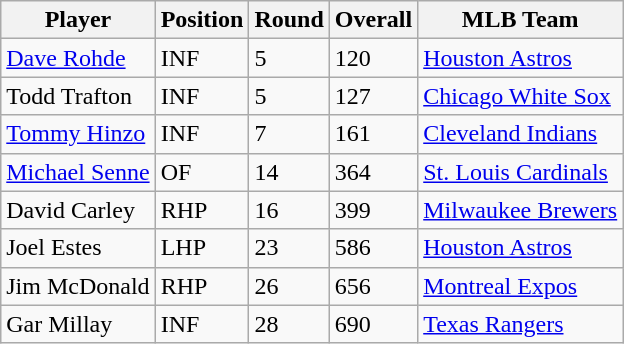<table class="wikitable">
<tr>
<th>Player</th>
<th>Position</th>
<th>Round</th>
<th>Overall</th>
<th>MLB Team</th>
</tr>
<tr>
<td><a href='#'>Dave Rohde</a></td>
<td>INF</td>
<td>5</td>
<td>120</td>
<td><a href='#'>Houston Astros</a></td>
</tr>
<tr>
<td>Todd Trafton</td>
<td>INF</td>
<td>5</td>
<td>127</td>
<td><a href='#'>Chicago White Sox</a></td>
</tr>
<tr>
<td><a href='#'>Tommy Hinzo</a></td>
<td>INF</td>
<td>7</td>
<td>161</td>
<td><a href='#'>Cleveland Indians</a></td>
</tr>
<tr>
<td><a href='#'>Michael Senne</a></td>
<td>OF</td>
<td>14</td>
<td>364</td>
<td><a href='#'>St. Louis Cardinals</a></td>
</tr>
<tr>
<td>David Carley</td>
<td>RHP</td>
<td>16</td>
<td>399</td>
<td><a href='#'>Milwaukee Brewers</a></td>
</tr>
<tr>
<td>Joel Estes</td>
<td>LHP</td>
<td>23</td>
<td>586</td>
<td><a href='#'>Houston Astros</a></td>
</tr>
<tr>
<td>Jim McDonald</td>
<td>RHP</td>
<td>26</td>
<td>656</td>
<td><a href='#'>Montreal Expos</a></td>
</tr>
<tr>
<td>Gar Millay</td>
<td>INF</td>
<td>28</td>
<td>690</td>
<td><a href='#'>Texas Rangers</a></td>
</tr>
</table>
